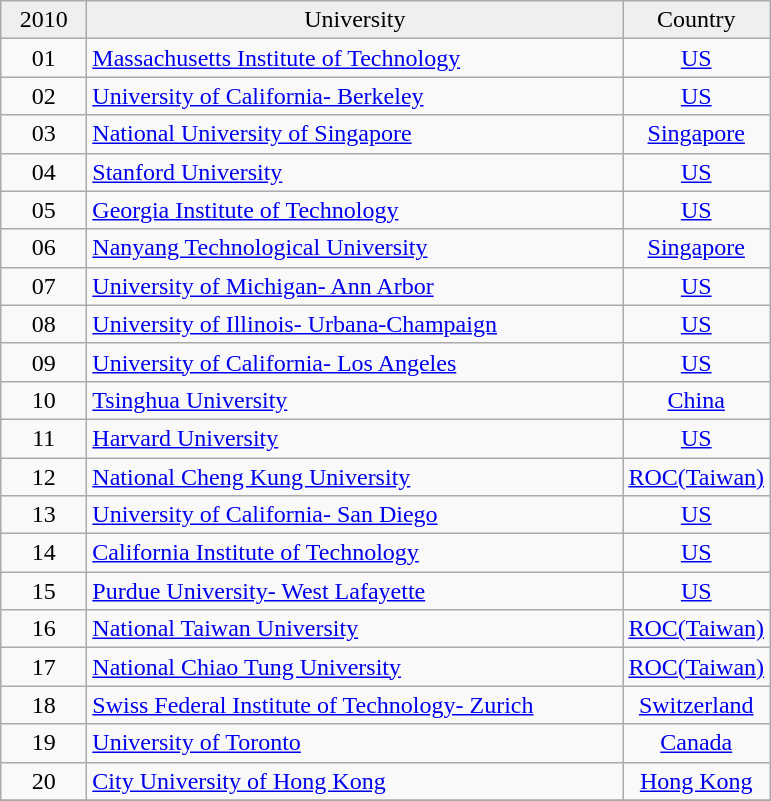<table class="wikitable sortable">
<tr bgColor="#efefef">
<td width="50" align="center">2010</td>
<td width="350" align="center">University</td>
<td width="80" align="center">Country</td>
</tr>
<tr>
<td width="50" align="center">01</td>
<td width="350" align="left"><a href='#'>Massachusetts Institute of Technology</a></td>
<td width="80" align="center"><a href='#'>US</a></td>
</tr>
<tr>
<td width="50" align="center">02</td>
<td width="350" align="left"><a href='#'>University of California- Berkeley</a></td>
<td width="80" align="center"><a href='#'>US</a></td>
</tr>
<tr>
<td width="50" align="center">03</td>
<td width="350" align="left"><a href='#'>National University of Singapore</a></td>
<td width="80" align="center"><a href='#'>Singapore</a></td>
</tr>
<tr>
<td width="50" align="center">04</td>
<td width="350" align="left"><a href='#'>Stanford University</a></td>
<td width="80" align="center"><a href='#'>US</a></td>
</tr>
<tr>
<td width="50" align="center">05</td>
<td width="350" align="left"><a href='#'>Georgia Institute of Technology</a></td>
<td width="80" align="center"><a href='#'>US</a></td>
</tr>
<tr>
<td width="50" align="center">06</td>
<td width="350" align="left"><a href='#'>Nanyang Technological University</a></td>
<td width="80" align="center"><a href='#'>Singapore</a></td>
</tr>
<tr>
<td width="50" align="center">07</td>
<td width="350" align="left"><a href='#'>University of Michigan- Ann Arbor</a></td>
<td width="80" align="center"><a href='#'>US</a></td>
</tr>
<tr>
<td width="50" align="center">08</td>
<td width="350" align="left"><a href='#'>University of Illinois- Urbana-Champaign</a></td>
<td width="80" align="center"><a href='#'>US</a></td>
</tr>
<tr>
<td width="50" align="center">09</td>
<td width="350" align="left"><a href='#'>University of California- Los Angeles</a></td>
<td width="80" align="center"><a href='#'>US</a></td>
</tr>
<tr>
<td width="50" align="center">10</td>
<td width="350" align="left"><a href='#'>Tsinghua University</a></td>
<td width="80" align="center"><a href='#'>China</a></td>
</tr>
<tr>
<td width="50" align="center">11</td>
<td width="350" align="left"><a href='#'>Harvard University</a></td>
<td width="80" align="center"><a href='#'>US</a></td>
</tr>
<tr>
<td width="50" align="center">12</td>
<td width="350" align="left"><a href='#'>National Cheng Kung University</a></td>
<td width="80" align="center"><a href='#'>ROC(Taiwan)</a></td>
</tr>
<tr>
<td width="50" align="center">13</td>
<td width="350" align="left"><a href='#'>University of California- San Diego</a></td>
<td width="80" align="center"><a href='#'>US</a></td>
</tr>
<tr>
<td width="50" align="center">14</td>
<td width="350" align="left"><a href='#'>California Institute of Technology</a></td>
<td width="80" align="center"><a href='#'>US</a></td>
</tr>
<tr>
<td width="50" align="center">15</td>
<td width="350" align="left"><a href='#'>Purdue University- West Lafayette</a></td>
<td width="80" align="center"><a href='#'>US</a></td>
</tr>
<tr>
<td width="50" align="center">16</td>
<td width="350" align="left"><a href='#'>National Taiwan University</a></td>
<td width="80" align="center"><a href='#'>ROC(Taiwan)</a></td>
</tr>
<tr>
<td width="50" align="center">17</td>
<td width="350" align="left"><a href='#'>National Chiao Tung University</a></td>
<td width="80" align="center"><a href='#'>ROC(Taiwan)</a></td>
</tr>
<tr>
<td width="50" align="center">18</td>
<td width="350" align="left"><a href='#'>Swiss Federal Institute of Technology- Zurich</a></td>
<td width="80" align="center"><a href='#'>Switzerland</a></td>
</tr>
<tr>
<td width="50" align="center">19</td>
<td width="350" align="left"><a href='#'>University of Toronto</a></td>
<td width="80" align="center"><a href='#'>Canada</a></td>
</tr>
<tr>
<td width="50" align="center">20</td>
<td width="350" align="left"><a href='#'>City University of Hong Kong</a></td>
<td width="80" align="center"><a href='#'>Hong Kong</a></td>
</tr>
<tr>
</tr>
</table>
